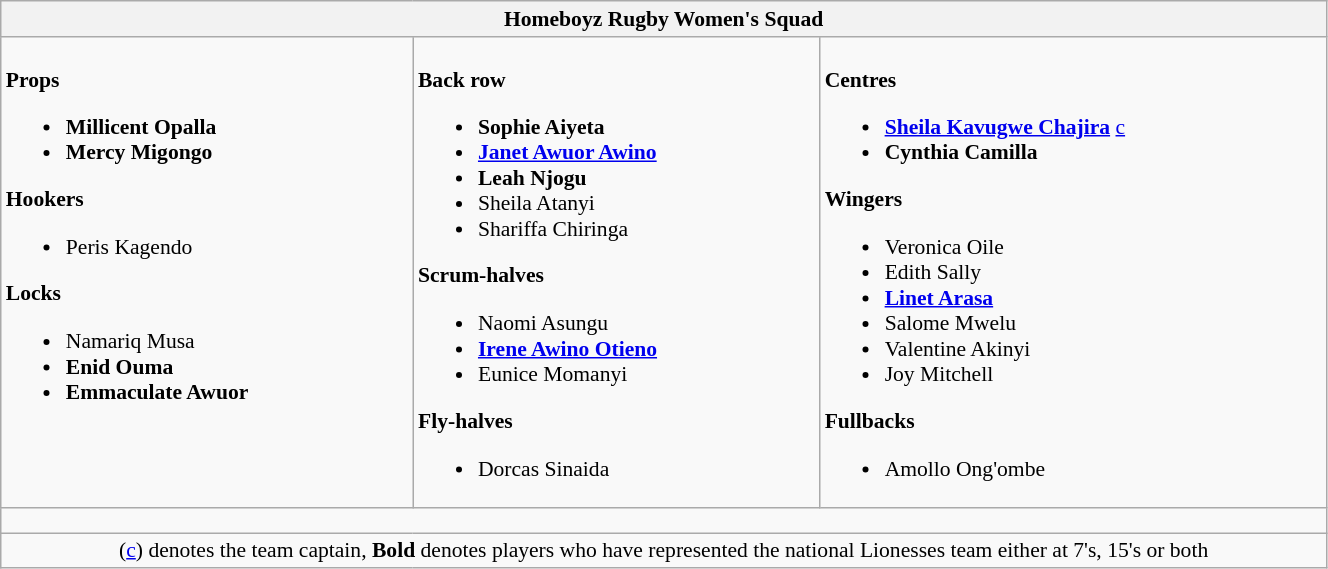<table class="wikitable" style="text-align:left; font-size:90%; width:70%">
<tr>
<th colspan="100%">Homeboyz Rugby Women's Squad</th>
</tr>
<tr valign="top">
<td><br><strong>Props</strong><ul><li><strong>Millicent Opalla</strong></li><li><strong>Mercy Migongo</strong></li></ul><strong>Hookers</strong><ul><li>Peris Kagendo</li></ul><strong>Locks</strong><ul><li>Namariq Musa</li><li><strong>Enid Ouma</strong></li><li><strong>Emmaculate Awuor</strong></li></ul></td>
<td><br><strong>Back row</strong><ul><li><strong>Sophie Aiyeta</strong></li><li><strong><a href='#'>Janet Awuor Awino</a></strong></li><li><strong>Leah Njogu</strong></li><li>Sheila Atanyi</li><li>Shariffa Chiringa</li></ul><strong>Scrum-halves</strong><ul><li>Naomi Asungu</li><li><strong><a href='#'>Irene Awino Otieno</a></strong></li><li>Eunice Momanyi</li></ul><strong>Fly-halves</strong><ul><li>Dorcas Sinaida</li></ul></td>
<td><br><strong>Centres</strong><ul><li><strong><a href='#'>Sheila Kavugwe Chajira</a></strong> <a href='#'>c</a></li><li><strong>Cynthia Camilla</strong></li></ul><strong>Wingers</strong><ul><li>Veronica Oile</li><li>Edith Sally</li><li><strong><a href='#'>Linet Arasa</a></strong></li><li>Salome Mwelu</li><li>Valentine Akinyi</li><li>Joy Mitchell</li></ul><strong>Fullbacks</strong><ul><li>Amollo Ong'ombe</li></ul></td>
</tr>
<tr>
<td colspan="100%" style="height: 10px;"></td>
</tr>
<tr>
<td colspan="100%" style="text-align:center;">(<a href='#'>c</a>) denotes the team captain, <strong>Bold</strong> denotes players who have represented the national Lionesses team either at 7's, 15's or both</td>
</tr>
</table>
